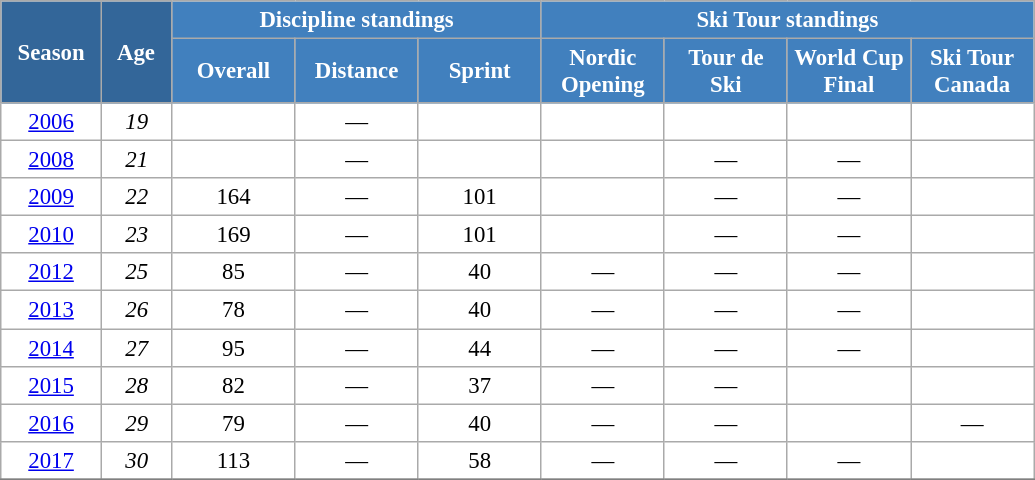<table class="wikitable" style="font-size:95%; text-align:center; border:grey solid 1px; border-collapse:collapse; background:#ffffff;">
<tr>
<th style="background-color:#369; color:white; width:60px;" rowspan="2"> Season </th>
<th style="background-color:#369; color:white; width:40px;" rowspan="2"> Age </th>
<th style="background-color:#4180be; color:white;" colspan="3">Discipline standings</th>
<th style="background-color:#4180be; color:white;" colspan="4">Ski Tour standings</th>
</tr>
<tr>
<th style="background-color:#4180be; color:white; width:75px;">Overall</th>
<th style="background-color:#4180be; color:white; width:75px;">Distance</th>
<th style="background-color:#4180be; color:white; width:75px;">Sprint</th>
<th style="background-color:#4180be; color:white; width:75px;">Nordic<br>Opening</th>
<th style="background-color:#4180be; color:white; width:75px;">Tour de<br>Ski</th>
<th style="background-color:#4180be; color:white; width:75px;">World Cup<br>Final</th>
<th style="background-color:#4180be; color:white; width:75px;">Ski Tour<br>Canada</th>
</tr>
<tr>
<td><a href='#'>2006</a></td>
<td><em>19</em></td>
<td></td>
<td>—</td>
<td></td>
<td></td>
<td></td>
<td></td>
<td></td>
</tr>
<tr>
<td><a href='#'>2008</a></td>
<td><em>21</em></td>
<td></td>
<td>—</td>
<td></td>
<td></td>
<td>—</td>
<td>—</td>
<td></td>
</tr>
<tr>
<td><a href='#'>2009</a></td>
<td><em>22</em></td>
<td>164</td>
<td>—</td>
<td>101</td>
<td></td>
<td>—</td>
<td>—</td>
<td></td>
</tr>
<tr>
<td><a href='#'>2010</a></td>
<td><em>23</em></td>
<td>169</td>
<td>—</td>
<td>101</td>
<td></td>
<td>—</td>
<td>—</td>
<td></td>
</tr>
<tr>
<td><a href='#'>2012</a></td>
<td><em>25</em></td>
<td>85</td>
<td>—</td>
<td>40</td>
<td>—</td>
<td>—</td>
<td>—</td>
<td></td>
</tr>
<tr>
<td><a href='#'>2013</a></td>
<td><em>26</em></td>
<td>78</td>
<td>—</td>
<td>40</td>
<td>—</td>
<td>—</td>
<td>—</td>
<td></td>
</tr>
<tr>
<td><a href='#'>2014</a></td>
<td><em>27</em></td>
<td>95</td>
<td>—</td>
<td>44</td>
<td>—</td>
<td>—</td>
<td>—</td>
<td></td>
</tr>
<tr>
<td><a href='#'>2015</a></td>
<td><em>28</em></td>
<td>82</td>
<td>—</td>
<td>37</td>
<td>—</td>
<td>—</td>
<td></td>
<td></td>
</tr>
<tr>
<td><a href='#'>2016</a></td>
<td><em>29</em></td>
<td>79</td>
<td>—</td>
<td>40</td>
<td>—</td>
<td>—</td>
<td></td>
<td>—</td>
</tr>
<tr>
<td><a href='#'>2017</a></td>
<td><em>30</em></td>
<td>113</td>
<td>—</td>
<td>58</td>
<td>—</td>
<td>—</td>
<td>—</td>
<td></td>
</tr>
<tr>
</tr>
</table>
